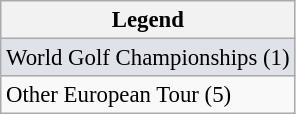<table class="wikitable" style="font-size:95%;">
<tr>
<th>Legend</th>
</tr>
<tr style="background:#dfe2e9;">
<td>World Golf Championships (1)</td>
</tr>
<tr>
<td>Other European Tour (5)</td>
</tr>
</table>
